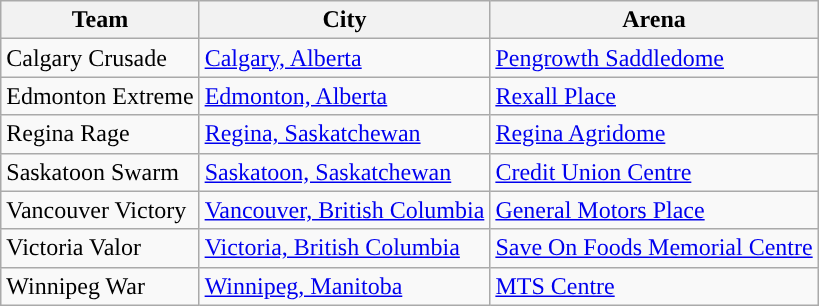<table class="wikitable">
<tr>
<th>Team</th>
<th>City</th>
<th>Arena</th>
</tr>
<tr>
<td>Calgary Crusade</td>
<td><a href='#'>Calgary, Alberta</a></td>
<td><a href='#'>Pengrowth Saddledome</a></td>
</tr>
<tr>
<td>Edmonton Extreme</td>
<td><a href='#'>Edmonton, Alberta</a></td>
<td><a href='#'>Rexall Place</a></td>
</tr>
<tr>
<td>Regina Rage</td>
<td><a href='#'>Regina, Saskatchewan</a></td>
<td><a href='#'>Regina Agridome</a></td>
</tr>
<tr>
<td>Saskatoon Swarm</td>
<td><a href='#'>Saskatoon, Saskatchewan</a></td>
<td><a href='#'>Credit Union Centre</a></td>
</tr>
<tr>
<td>Vancouver Victory</td>
<td><a href='#'>Vancouver, British Columbia</a></td>
<td><a href='#'>General Motors Place</a></td>
</tr>
<tr>
<td>Victoria Valor</td>
<td><a href='#'>Victoria, British Columbia</a></td>
<td><a href='#'>Save On Foods Memorial Centre</a></td>
</tr>
<tr>
<td>Winnipeg War</td>
<td><a href='#'>Winnipeg, Manitoba</a></td>
<td><a href='#'>MTS Centre</a></td>
</tr>
</table>
